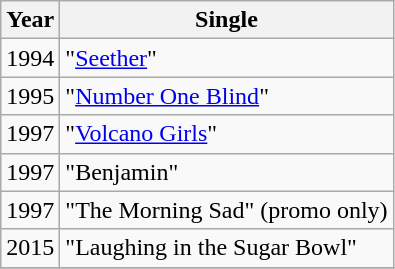<table class="wikitable">
<tr>
<th align'"center">Year</th>
<th align="center">Single</th>
</tr>
<tr>
<td align="center">1994</td>
<td align="left">"<a href='#'>Seether</a>"</td>
</tr>
<tr>
<td align="center">1995</td>
<td align="left">"<a href='#'>Number One Blind</a>"</td>
</tr>
<tr>
<td align="center">1997</td>
<td align="left">"<a href='#'>Volcano Girls</a>"</td>
</tr>
<tr>
<td align="center">1997</td>
<td align="left">"Benjamin"</td>
</tr>
<tr>
<td align="center">1997</td>
<td align="left">"The Morning Sad" (promo only)</td>
</tr>
<tr>
<td align="center">2015</td>
<td align="left">"Laughing in the Sugar Bowl"</td>
</tr>
<tr>
</tr>
</table>
